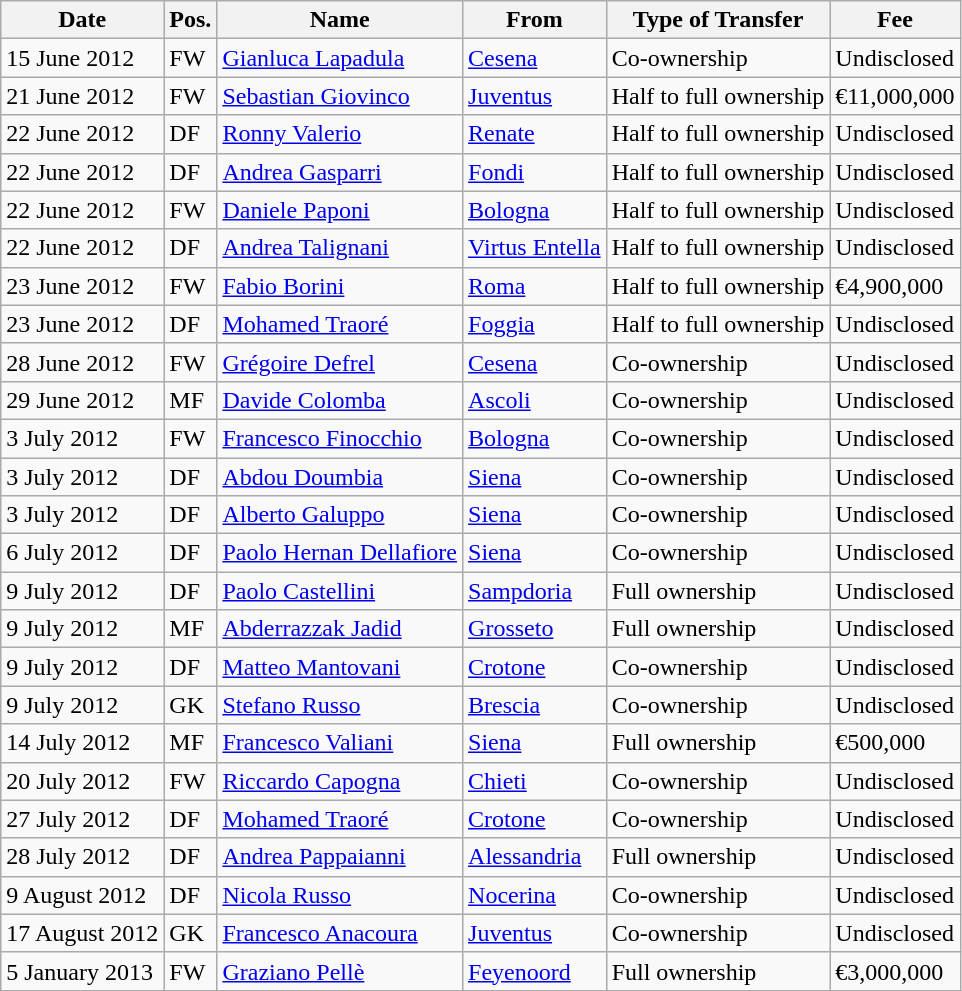<table class="wikitable">
<tr>
<th>Date</th>
<th>Pos.</th>
<th>Name</th>
<th>From</th>
<th>Type of Transfer</th>
<th>Fee</th>
</tr>
<tr>
<td>15 June 2012</td>
<td>FW</td>
<td> <a href='#'>Gianluca Lapadula</a></td>
<td> <a href='#'>Cesena</a></td>
<td>Co-ownership</td>
<td>Undisclosed</td>
</tr>
<tr>
<td>21 June 2012</td>
<td>FW</td>
<td> <a href='#'>Sebastian Giovinco</a></td>
<td> <a href='#'>Juventus</a></td>
<td>Half to full ownership</td>
<td>€11,000,000</td>
</tr>
<tr>
<td>22 June 2012</td>
<td>DF</td>
<td> <a href='#'>Ronny Valerio</a></td>
<td> <a href='#'>Renate</a></td>
<td>Half to full ownership</td>
<td>Undisclosed</td>
</tr>
<tr>
<td>22 June 2012</td>
<td>DF</td>
<td> <a href='#'>Andrea Gasparri</a></td>
<td> <a href='#'>Fondi</a></td>
<td>Half to full ownership</td>
<td>Undisclosed</td>
</tr>
<tr>
<td>22 June 2012</td>
<td>FW</td>
<td> <a href='#'>Daniele Paponi</a></td>
<td> <a href='#'>Bologna</a></td>
<td>Half to full ownership</td>
<td>Undisclosed</td>
</tr>
<tr>
<td>22 June 2012</td>
<td>DF</td>
<td> <a href='#'>Andrea Talignani</a></td>
<td> <a href='#'>Virtus Entella</a></td>
<td>Half to full ownership</td>
<td>Undisclosed</td>
</tr>
<tr>
<td>23 June 2012</td>
<td>FW</td>
<td> <a href='#'>Fabio Borini</a></td>
<td> <a href='#'>Roma</a></td>
<td>Half to full ownership</td>
<td>€4,900,000</td>
</tr>
<tr>
<td>23 June 2012</td>
<td>DF</td>
<td> <a href='#'>Mohamed Traoré</a></td>
<td> <a href='#'>Foggia</a></td>
<td>Half to full ownership</td>
<td>Undisclosed</td>
</tr>
<tr>
<td>28 June 2012</td>
<td>FW</td>
<td> <a href='#'>Grégoire Defrel</a></td>
<td> <a href='#'>Cesena</a></td>
<td>Co-ownership</td>
<td>Undisclosed</td>
</tr>
<tr>
<td>29 June 2012</td>
<td>MF</td>
<td> <a href='#'>Davide Colomba</a></td>
<td> <a href='#'>Ascoli</a></td>
<td>Co-ownership</td>
<td>Undisclosed</td>
</tr>
<tr>
<td>3 July 2012</td>
<td>FW</td>
<td> <a href='#'>Francesco Finocchio</a></td>
<td> <a href='#'>Bologna</a></td>
<td>Co-ownership</td>
<td>Undisclosed</td>
</tr>
<tr>
<td>3 July 2012</td>
<td>DF</td>
<td> <a href='#'>Abdou Doumbia</a></td>
<td> <a href='#'>Siena</a></td>
<td>Co-ownership</td>
<td>Undisclosed</td>
</tr>
<tr>
<td>3 July 2012</td>
<td>DF</td>
<td> <a href='#'>Alberto Galuppo</a></td>
<td> <a href='#'>Siena</a></td>
<td>Co-ownership</td>
<td>Undisclosed</td>
</tr>
<tr>
<td>6 July 2012</td>
<td>DF</td>
<td> <a href='#'>Paolo Hernan Dellafiore</a></td>
<td> <a href='#'>Siena</a></td>
<td>Co-ownership</td>
<td>Undisclosed</td>
</tr>
<tr>
<td>9 July 2012</td>
<td>DF</td>
<td> <a href='#'>Paolo Castellini</a></td>
<td> <a href='#'>Sampdoria</a></td>
<td>Full ownership</td>
<td>Undisclosed</td>
</tr>
<tr>
<td>9 July 2012</td>
<td>MF</td>
<td> <a href='#'>Abderrazzak Jadid</a></td>
<td> <a href='#'>Grosseto</a></td>
<td>Full ownership</td>
<td>Undisclosed</td>
</tr>
<tr>
<td>9 July 2012</td>
<td>DF</td>
<td> <a href='#'>Matteo Mantovani</a></td>
<td> <a href='#'>Crotone</a></td>
<td>Co-ownership</td>
<td>Undisclosed</td>
</tr>
<tr>
<td>9 July 2012</td>
<td>GK</td>
<td> <a href='#'>Stefano Russo</a></td>
<td> <a href='#'>Brescia</a></td>
<td>Co-ownership</td>
<td>Undisclosed</td>
</tr>
<tr>
<td>14 July 2012</td>
<td>MF</td>
<td> <a href='#'>Francesco Valiani</a></td>
<td> <a href='#'>Siena</a></td>
<td>Full ownership</td>
<td>€500,000</td>
</tr>
<tr>
<td>20 July 2012</td>
<td>FW</td>
<td> <a href='#'>Riccardo Capogna</a></td>
<td> <a href='#'>Chieti</a></td>
<td>Co-ownership</td>
<td>Undisclosed</td>
</tr>
<tr>
<td>27 July 2012</td>
<td>DF</td>
<td> <a href='#'>Mohamed Traoré</a></td>
<td> <a href='#'>Crotone</a></td>
<td>Co-ownership</td>
<td>Undisclosed</td>
</tr>
<tr>
<td>28 July 2012</td>
<td>DF</td>
<td> <a href='#'>Andrea Pappaianni</a></td>
<td> <a href='#'>Alessandria</a></td>
<td>Full ownership</td>
<td>Undisclosed</td>
</tr>
<tr>
<td>9 August 2012</td>
<td>DF</td>
<td> <a href='#'>Nicola Russo</a></td>
<td> <a href='#'>Nocerina</a></td>
<td>Co-ownership</td>
<td>Undisclosed</td>
</tr>
<tr>
<td>17 August 2012</td>
<td>GK</td>
<td> <a href='#'>Francesco Anacoura</a></td>
<td> <a href='#'>Juventus</a></td>
<td>Co-ownership</td>
<td>Undisclosed</td>
</tr>
<tr>
<td>5 January 2013</td>
<td>FW</td>
<td> <a href='#'>Graziano Pellè</a></td>
<td> <a href='#'>Feyenoord</a></td>
<td>Full ownership</td>
<td>€3,000,000</td>
</tr>
<tr>
</tr>
</table>
